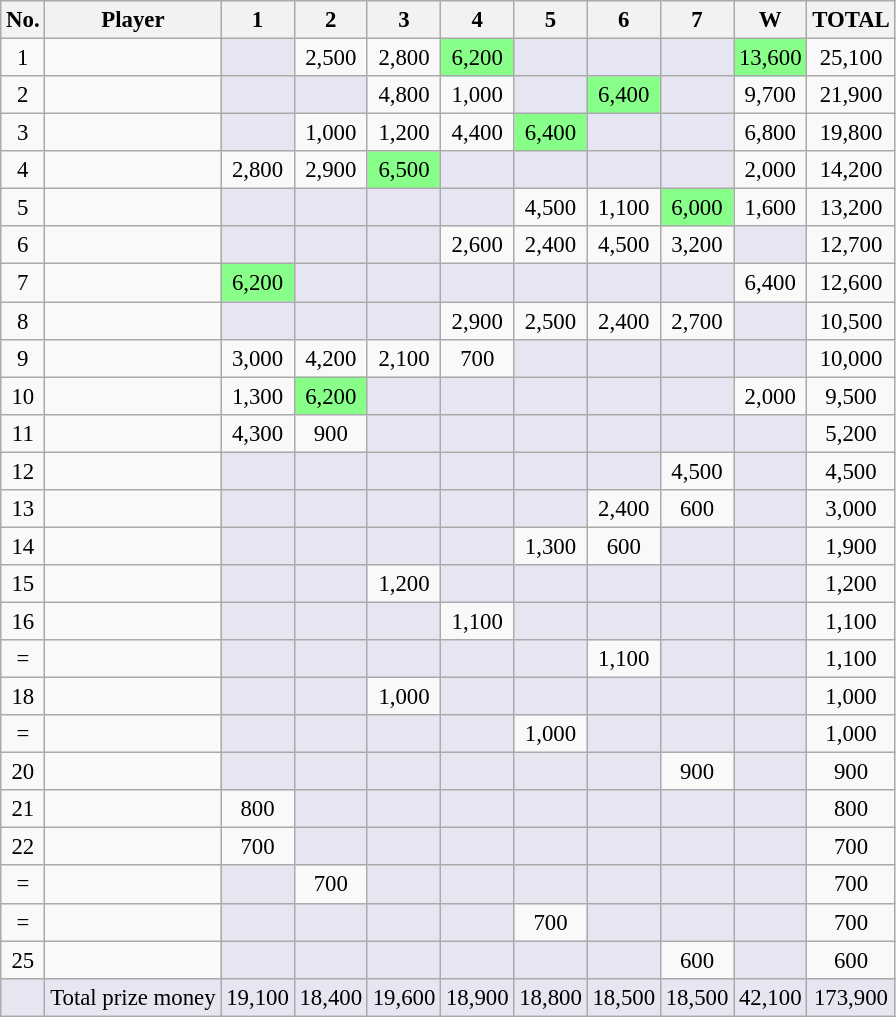<table class="wikitable sortable" style="text-align:center;font-size:95%">
<tr>
<th>No.</th>
<th>Player</th>
<th>1</th>
<th>2</th>
<th>3</th>
<th>4</th>
<th>5</th>
<th>6</th>
<th>7</th>
<th>W</th>
<th>TOTAL</th>
</tr>
<tr>
<td>1</td>
<td style="text-align:left;" data-sort-value="Fu, Marco"></td>
<td style="background:#e6e6f2;"></td>
<td>2,500</td>
<td>2,800</td>
<td style="background:#88ff88;">6,200</td>
<td style="background:#e6e6f2;"></td>
<td style="background:#e6e6f2;"></td>
<td style="background:#e6e6f2;"></td>
<td style="background:#88ff88;">13,600</td>
<td>25,100</td>
</tr>
<tr>
<td>2</td>
<td style="text-align:left;" data-sort-value="Allen, Mark"></td>
<td style="background:#e6e6f2;"></td>
<td style="background:#e6e6f2;"></td>
<td>4,800</td>
<td>1,000</td>
<td style="background:#e6e6f2;"></td>
<td style="background:#88ff88;">6,400</td>
<td style="background:#e6e6f2;"></td>
<td>9,700</td>
<td>21,900</td>
</tr>
<tr>
<td>3</td>
<td style="text-align:left;" data-sort-value="Robertson, Neil"></td>
<td style="background:#e6e6f2;"></td>
<td>1,000</td>
<td>1,200</td>
<td>4,400</td>
<td style="background:#88ff88;">6,400</td>
<td style="background:#e6e6f2;"></td>
<td style="background:#e6e6f2;"></td>
<td>6,800</td>
<td>19,800</td>
</tr>
<tr>
<td>4</td>
<td style="text-align:left;" data-sort-value="Trump, Judd"></td>
<td>2,800</td>
<td>2,900</td>
<td style="background:#88ff88;">6,500</td>
<td style="background:#e6e6f2;"></td>
<td style="background:#e6e6f2;"></td>
<td style="background:#e6e6f2;"></td>
<td style="background:#e6e6f2;"></td>
<td>2,000</td>
<td>14,200</td>
</tr>
<tr>
<td>5</td>
<td style="text-align:left;" data-sort-value="Cope, Jamie"></td>
<td style="background:#e6e6f2;"></td>
<td style="background:#e6e6f2;"></td>
<td style="background:#e6e6f2;"></td>
<td style="background:#e6e6f2;"></td>
<td>4,500</td>
<td>1,100</td>
<td style="background:#88ff88;">6,000</td>
<td>1,600</td>
<td>13,200</td>
</tr>
<tr>
<td>6</td>
<td style="text-align:left;" data-sort-value="Ebdon, Peter"></td>
<td style="background:#e6e6f2;"></td>
<td style="background:#e6e6f2;"></td>
<td style="background:#e6e6f2;"></td>
<td>2,600</td>
<td>2,400</td>
<td>4,500</td>
<td>3,200</td>
<td style="background:#e6e6f2;"></td>
<td>12,700</td>
</tr>
<tr>
<td>7</td>
<td style="text-align:left;" data-sort-value="Maguire, Stephen"></td>
<td style="background:#88ff88;">6,200</td>
<td style="background:#e6e6f2;"></td>
<td style="background:#e6e6f2;"></td>
<td style="background:#e6e6f2;"></td>
<td style="background:#e6e6f2;"></td>
<td style="background:#e6e6f2;"></td>
<td style="background:#e6e6f2;"></td>
<td>6,400</td>
<td>12,600</td>
</tr>
<tr>
<td>8</td>
<td style="text-align:left;" data-sort-value="Williams, Mark"></td>
<td style="background:#e6e6f2;"></td>
<td style="background:#e6e6f2;"></td>
<td style="background:#e6e6f2;"></td>
<td>2,900</td>
<td>2,500</td>
<td>2,400</td>
<td>2,700</td>
<td style="background:#e6e6f2;"></td>
<td>10,500</td>
</tr>
<tr>
<td>9</td>
<td style="text-align:left;" data-sort-value="Carter, Ali"></td>
<td>3,000</td>
<td>4,200</td>
<td>2,100</td>
<td>700</td>
<td style="background:#e6e6f2;"></td>
<td style="background:#e6e6f2;"></td>
<td style="background:#e6e6f2;"></td>
<td style="background:#e6e6f2;"></td>
<td>10,000</td>
</tr>
<tr>
<td>10</td>
<td style="text-align:left;" data-sort-value="Higgins, John"></td>
<td>1,300</td>
<td style="background:#88ff88;">6,200</td>
<td style="background:#e6e6f2;"></td>
<td style="background:#e6e6f2;"></td>
<td style="background:#e6e6f2;"></td>
<td style="background:#e6e6f2;"></td>
<td style="background:#e6e6f2;"></td>
<td>2,000</td>
<td>9,500</td>
</tr>
<tr>
<td>11</td>
<td style="text-align:left;" data-sort-value="Selby, Mark"></td>
<td>4,300</td>
<td>900</td>
<td style="background:#e6e6f2;"></td>
<td style="background:#e6e6f2;"></td>
<td style="background:#e6e6f2;"></td>
<td style="background:#e6e6f2;"></td>
<td style="background:#e6e6f2;"></td>
<td style="background:#e6e6f2;"></td>
<td>5,200</td>
</tr>
<tr>
<td>12</td>
<td style="text-align:left;" data-sort-value="Ding, Junhui"></td>
<td style="background:#e6e6f2;"></td>
<td style="background:#e6e6f2;"></td>
<td style="background:#e6e6f2;"></td>
<td style="background:#e6e6f2;"></td>
<td style="background:#e6e6f2;"></td>
<td style="background:#e6e6f2;"></td>
<td>4,500</td>
<td style="background:#e6e6f2;"></td>
<td>4,500</td>
</tr>
<tr>
<td>13</td>
<td style="text-align:left;" data-sort-value="Swail, Joe"></td>
<td style="background:#e6e6f2;"></td>
<td style="background:#e6e6f2;"></td>
<td style="background:#e6e6f2;"></td>
<td style="background:#e6e6f2;"></td>
<td style="background:#e6e6f2;"></td>
<td>2,400</td>
<td>600</td>
<td style="background:#e6e6f2;"></td>
<td>3,000</td>
</tr>
<tr>
<td>14</td>
<td style="text-align:left;" data-sort-value="Hawkins, Barry"></td>
<td style="background:#e6e6f2;"></td>
<td style="background:#e6e6f2;"></td>
<td style="background:#e6e6f2;"></td>
<td style="background:#e6e6f2;"></td>
<td>1,300</td>
<td>600</td>
<td style="background:#e6e6f2;"></td>
<td style="background:#e6e6f2;"></td>
<td>1,900</td>
</tr>
<tr>
<td>15</td>
<td style="text-align:left;" data-sort-value="Hendry, Stephen"></td>
<td style="background:#e6e6f2;"></td>
<td style="background:#e6e6f2;"></td>
<td>1,200</td>
<td style="background:#e6e6f2;"></td>
<td style="background:#e6e6f2;"></td>
<td style="background:#e6e6f2;"></td>
<td style="background:#e6e6f2;"></td>
<td style="background:#e6e6f2;"></td>
<td>1,200</td>
</tr>
<tr>
<td>16</td>
<td style="text-align:left;" data-sort-value="Liang, Wenbo"></td>
<td style="background:#e6e6f2;"></td>
<td style="background:#e6e6f2;"></td>
<td style="background:#e6e6f2;"></td>
<td>1,100</td>
<td style="background:#e6e6f2;"></td>
<td style="background:#e6e6f2;"></td>
<td style="background:#e6e6f2;"></td>
<td style="background:#e6e6f2;"></td>
<td>1,100</td>
</tr>
<tr>
<td data-sort-value=17>=</td>
<td style="text-align:left;" data-sort-value="Bingham, Stuart"></td>
<td style="background:#e6e6f2;"></td>
<td style="background:#e6e6f2;"></td>
<td style="background:#e6e6f2;"></td>
<td style="background:#e6e6f2;"></td>
<td style="background:#e6e6f2;"></td>
<td>1,100</td>
<td style="background:#e6e6f2;"></td>
<td style="background:#e6e6f2;"></td>
<td>1,100</td>
</tr>
<tr>
<td>18</td>
<td style="text-align:left;" data-sort-value="Perry, Joe"></td>
<td style="background:#e6e6f2;"></td>
<td style="background:#e6e6f2;"></td>
<td>1,000</td>
<td style="background:#e6e6f2;"></td>
<td style="background:#e6e6f2;"></td>
<td style="background:#e6e6f2;"></td>
<td style="background:#e6e6f2;"></td>
<td style="background:#e6e6f2;"></td>
<td>1,000</td>
</tr>
<tr>
<td data-sort-value=19>=</td>
<td style="text-align:left;" data-sort-value="Walden, Ricky"></td>
<td style="background:#e6e6f2;"></td>
<td style="background:#e6e6f2;"></td>
<td style="background:#e6e6f2;"></td>
<td style="background:#e6e6f2;"></td>
<td>1,000</td>
<td style="background:#e6e6f2;"></td>
<td style="background:#e6e6f2;"></td>
<td style="background:#e6e6f2;"></td>
<td>1,000</td>
</tr>
<tr>
<td>20</td>
<td style="text-align:left;" data-sort-value="Holt, Michael"></td>
<td style="background:#e6e6f2;"></td>
<td style="background:#e6e6f2;"></td>
<td style="background:#e6e6f2;"></td>
<td style="background:#e6e6f2;"></td>
<td style="background:#e6e6f2;"></td>
<td style="background:#e6e6f2;"></td>
<td>900</td>
<td style="background:#e6e6f2;"></td>
<td>900</td>
</tr>
<tr>
<td>21</td>
<td style="text-align:left;" data-sort-value="Murphy, Shaun"></td>
<td>800</td>
<td style="background:#e6e6f2;"></td>
<td style="background:#e6e6f2;"></td>
<td style="background:#e6e6f2;"></td>
<td style="background:#e6e6f2;"></td>
<td style="background:#e6e6f2;"></td>
<td style="background:#e6e6f2;"></td>
<td style="background:#e6e6f2;"></td>
<td>800</td>
</tr>
<tr>
<td>22</td>
<td style="text-align:left;" data-sort-value="Day, Ryan"></td>
<td>700</td>
<td style="background:#e6e6f2;"></td>
<td style="background:#e6e6f2;"></td>
<td style="background:#e6e6f2;"></td>
<td style="background:#e6e6f2;"></td>
<td style="background:#e6e6f2;"></td>
<td style="background:#e6e6f2;"></td>
<td style="background:#e6e6f2;"></td>
<td>700</td>
</tr>
<tr>
<td data-sort-value=23>=</td>
<td style="text-align:left;" data-sort-value="O'Sullivan, Ronnie"></td>
<td style="background:#e6e6f2;"></td>
<td>700</td>
<td style="background:#e6e6f2;"></td>
<td style="background:#e6e6f2;"></td>
<td style="background:#e6e6f2;"></td>
<td style="background:#e6e6f2;"></td>
<td style="background:#e6e6f2;"></td>
<td style="background:#e6e6f2;"></td>
<td>700</td>
</tr>
<tr>
<td data-sort-value=24>=</td>
<td style="text-align:left;" data-sort-value="Harold, Dave"></td>
<td style="background:#e6e6f2;"></td>
<td style="background:#e6e6f2;"></td>
<td style="background:#e6e6f2;"></td>
<td style="background:#e6e6f2;"></td>
<td>700</td>
<td style="background:#e6e6f2;"></td>
<td style="background:#e6e6f2;"></td>
<td style="background:#e6e6f2;"></td>
<td>700</td>
</tr>
<tr>
<td>25</td>
<td style="text-align:left;" data-sort-value="Davis, Steve"></td>
<td style="background:#e6e6f2;"></td>
<td style="background:#e6e6f2;"></td>
<td style="background:#e6e6f2;"></td>
<td style="background:#e6e6f2;"></td>
<td style="background:#e6e6f2;"></td>
<td style="background:#e6e6f2;"></td>
<td>600</td>
<td style="background:#e6e6f2;"></td>
<td>600</td>
</tr>
<tr class=sortbottom>
<td style="background:#e6e6f2;"></td>
<td style="text-align:centre; background:#e6e6f2;">Total prize money</td>
<td style="background:#e6e6f2;">19,100</td>
<td style="background:#e6e6f2;">18,400</td>
<td style="background:#e6e6f2;">19,600</td>
<td style="background:#e6e6f2;">18,900</td>
<td style="background:#e6e6f2;">18,800</td>
<td style="background:#e6e6f2;">18,500</td>
<td style="background:#e6e6f2;">18,500</td>
<td style="background:#e6e6f2;">42,100</td>
<td style="background:#e6e6f2;">173,900</td>
</tr>
</table>
